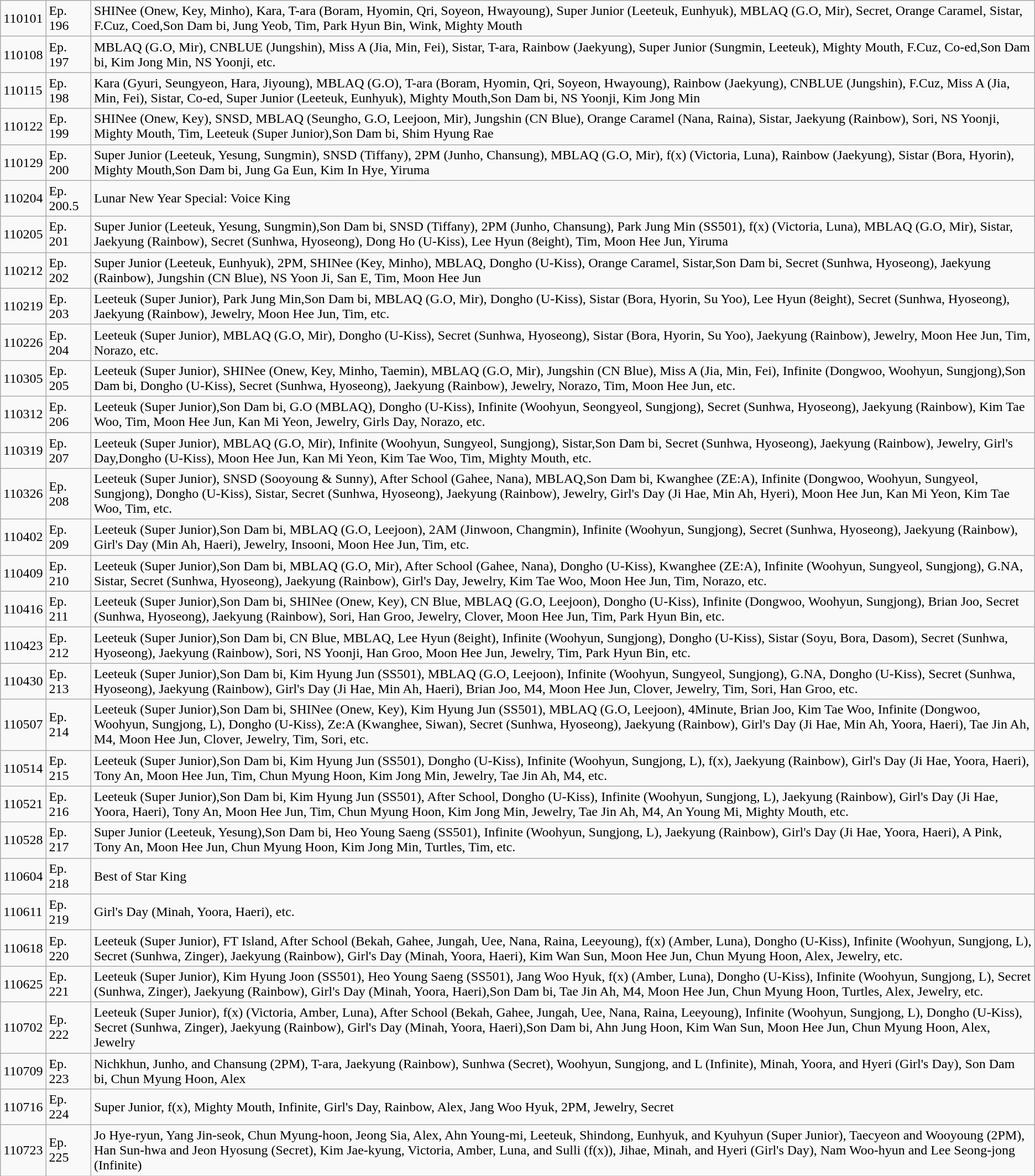<table class="wikitable">
<tr>
<td>110101</td>
<td>Ep. 196</td>
<td>SHINee (Onew, Key, Minho), Kara, T-ara (Boram, Hyomin, Qri, Soyeon, Hwayoung), Super Junior (Leeteuk, Eunhyuk), MBLAQ (G.O, Mir), Secret, Orange Caramel, Sistar, F.Cuz, Coed,Son Dam bi, Jung Yeob, Tim, Park Hyun Bin, Wink, Mighty Mouth</td>
</tr>
<tr>
<td>110108</td>
<td>Ep. 197</td>
<td>MBLAQ (G.O, Mir), CNBLUE (Jungshin), Miss A (Jia, Min, Fei), Sistar, T-ara, Rainbow (Jaekyung), Super Junior (Sungmin, Leeteuk), Mighty Mouth, F.Cuz, Co-ed,Son Dam bi, Kim Jong Min, NS Yoonji, etc.</td>
</tr>
<tr>
<td>110115</td>
<td>Ep. 198</td>
<td>Kara (Gyuri, Seungyeon, Hara, Jiyoung), MBLAQ (G.O), T-ara (Boram, Hyomin, Qri, Soyeon, Hwayoung), Rainbow (Jaekyung), CNBLUE (Jungshin), F.Cuz, Miss A (Jia, Min, Fei), Sistar, Co-ed, Super Junior (Leeteuk, Eunhyuk), Mighty Mouth,Son Dam bi, NS Yoonji, Kim Jong Min</td>
</tr>
<tr>
<td>110122</td>
<td>Ep. 199</td>
<td>SHINee (Onew, Key), SNSD, MBLAQ (Seungho, G.O, Leejoon, Mir), Jungshin (CN Blue), Orange Caramel (Nana, Raina), Sistar, Jaekyung (Rainbow), Sori, NS Yoonji, Mighty Mouth, Tim, Leeteuk (Super Junior),Son Dam bi, Shim Hyung Rae</td>
</tr>
<tr>
<td>110129</td>
<td>Ep. 200</td>
<td>Super Junior (Leeteuk, Yesung, Sungmin), SNSD (Tiffany), 2PM (Junho, Chansung), MBLAQ (G.O, Mir), f(x) (Victoria, Luna), Rainbow (Jaekyung), Sistar (Bora, Hyorin), Mighty Mouth,Son Dam bi, Jung Ga Eun, Kim In Hye, Yiruma</td>
</tr>
<tr>
<td>110204</td>
<td>Ep. 200.5</td>
<td>Lunar New Year Special: Voice King</td>
</tr>
<tr>
<td>110205</td>
<td>Ep. 201</td>
<td>Super Junior (Leeteuk, Yesung, Sungmin),Son Dam bi, SNSD (Tiffany), 2PM (Junho, Chansung), Park Jung Min (SS501), f(x) (Victoria, Luna), MBLAQ (G.O, Mir), Sistar, Jaekyung (Rainbow), Secret (Sunhwa, Hyoseong), Dong Ho (U-Kiss), Lee Hyun (8eight), Tim, Moon Hee Jun, Yiruma</td>
</tr>
<tr>
<td>110212</td>
<td>Ep. 202</td>
<td>Super Junior (Leeteuk, Eunhyuk), 2PM, SHINee (Key, Minho), MBLAQ, Dongho (U-Kiss), Orange Caramel, Sistar,Son Dam bi, Secret (Sunhwa, Hyoseong), Jaekyung (Rainbow), Jungshin (CN Blue), NS Yoon Ji, San E, Tim, Moon Hee Jun</td>
</tr>
<tr>
<td>110219</td>
<td>Ep. 203</td>
<td>Leeteuk (Super Junior), Park Jung Min,Son Dam bi, MBLAQ (G.O, Mir), Dongho (U-Kiss), Sistar (Bora, Hyorin, Su Yoo), Lee Hyun (8eight), Secret (Sunhwa, Hyoseong), Jaekyung (Rainbow), Jewelry, Moon Hee Jun, Tim, etc.</td>
</tr>
<tr>
<td>110226</td>
<td>Ep. 204</td>
<td>Leeteuk (Super Junior), MBLAQ (G.O, Mir), Dongho (U-Kiss), Secret (Sunhwa, Hyoseong), Sistar (Bora, Hyorin, Su Yoo), Jaekyung (Rainbow), Jewelry, Moon Hee Jun, Tim, Norazo, etc.</td>
</tr>
<tr>
<td>110305</td>
<td>Ep. 205</td>
<td>Leeteuk (Super Junior), SHINee (Onew, Key, Minho, Taemin), MBLAQ  (G.O, Mir), Jungshin (CN Blue), Miss A (Jia, Min, Fei), Infinite (Dongwoo, Woohyun, Sungjong),Son Dam bi, Dongho (U-Kiss), Secret (Sunhwa, Hyoseong), Jaekyung (Rainbow), Jewelry, Norazo, Tim, Moon Hee Jun, etc.</td>
</tr>
<tr>
<td>110312</td>
<td>Ep. 206</td>
<td>Leeteuk (Super Junior),Son Dam bi, G.O (MBLAQ), Dongho (U-Kiss), Infinite (Woohyun, Seongyeol, Sungjong), Secret (Sunhwa, Hyoseong), Jaekyung (Rainbow), Kim Tae Woo, Tim, Moon Hee Jun, Kan Mi Yeon, Jewelry, Girls Day, Norazo, etc.</td>
</tr>
<tr>
<td>110319</td>
<td>Ep. 207</td>
<td>Leeteuk (Super Junior), MBLAQ (G.O, Mir), Infinite (Woohyun, Sungyeol, Sungjong), Sistar,Son Dam bi, Secret (Sunhwa, Hyoseong), Jaekyung (Rainbow), Jewelry, Girl's Day,Dongho (U-Kiss), Moon Hee Jun, Kan Mi Yeon, Kim Tae Woo, Tim, Mighty Mouth, etc.</td>
</tr>
<tr>
<td>110326</td>
<td>Ep. 208</td>
<td>Leeteuk (Super Junior), SNSD (Sooyoung & Sunny), After School (Gahee, Nana), MBLAQ,Son Dam bi, Kwanghee (ZE:A), Infinite (Dongwoo, Woohyun, Sungyeol, Sungjong), Dongho (U-Kiss), Sistar, Secret (Sunhwa, Hyoseong), Jaekyung (Rainbow), Jewelry, Girl's Day (Ji Hae, Min Ah, Hyeri), Moon Hee Jun, Kan Mi Yeon, Kim Tae Woo, Tim, etc.</td>
</tr>
<tr>
<td>110402</td>
<td>Ep. 209</td>
<td>Leeteuk (Super Junior),Son Dam bi, MBLAQ (G.O, Leejoon), 2AM (Jinwoon, Changmin), Infinite (Woohyun, Sungjong), Secret (Sunhwa, Hyoseong), Jaekyung (Rainbow), Girl's Day (Min Ah, Haeri), Jewelry, Insooni, Moon Hee Jun, Tim, etc.</td>
</tr>
<tr>
<td>110409</td>
<td>Ep. 210</td>
<td>Leeteuk (Super Junior),Son Dam bi, MBLAQ (G.O, Mir), After School (Gahee, Nana), Dongho (U-Kiss), Kwanghee (ZE:A), Infinite (Woohyun, Sungyeol, Sungjong), G.NA, Sistar, Secret (Sunhwa, Hyoseong), Jaekyung (Rainbow), Girl's Day, Jewelry, Kim Tae Woo, Moon Hee Jun, Tim, Norazo, etc.</td>
</tr>
<tr>
<td>110416</td>
<td>Ep. 211</td>
<td>Leeteuk (Super Junior),Son Dam bi, SHINee (Onew, Key), CN Blue, MBLAQ (G.O, Leejoon), Dongho (U-Kiss), Infinite (Dongwoo, Woohyun, Sungjong), Brian Joo, Secret (Sunhwa, Hyoseong), Jaekyung (Rainbow), Sori, Han Groo, Jewelry, Clover, Moon Hee Jun, Tim, Park Hyun Bin, etc.</td>
</tr>
<tr>
<td>110423</td>
<td>Ep. 212</td>
<td>Leeteuk (Super Junior),Son Dam bi, CN Blue, MBLAQ, Lee Hyun (8eight), Infinite (Woohyun, Sungjong), Dongho (U-Kiss), Sistar (Soyu, Bora, Dasom), Secret (Sunhwa, Hyoseong), Jaekyung (Rainbow), Sori, NS Yoonji, Han Groo, Moon Hee Jun, Jewelry, Tim, Park Hyun Bin, etc.</td>
</tr>
<tr>
<td>110430</td>
<td>Ep. 213</td>
<td>Leeteuk (Super Junior),Son Dam bi, Kim Hyung Jun (SS501), MBLAQ (G.O, Leejoon), Infinite (Woohyun, Sungyeol, Sungjong), G.NA, Dongho (U-Kiss), Secret (Sunhwa, Hyoseong), Jaekyung (Rainbow), Girl's Day (Ji Hae, Min Ah, Haeri), Brian Joo, M4, Moon Hee Jun, Clover, Jewelry, Tim, Sori, Han Groo, etc.</td>
</tr>
<tr>
<td>110507</td>
<td>Ep. 214</td>
<td>Leeteuk (Super Junior),Son Dam bi, SHINee (Onew, Key), Kim Hyung Jun (SS501), MBLAQ (G.O, Leejoon), 4Minute, Brian Joo, Kim Tae Woo, Infinite (Dongwoo, Woohyun, Sungjong, L), Dongho (U-Kiss), Ze:A (Kwanghee, Siwan), Secret (Sunhwa, Hyoseong), Jaekyung (Rainbow), Girl's Day (Ji Hae, Min Ah, Yoora, Haeri), Tae Jin Ah, M4, Moon Hee Jun, Clover, Jewelry, Tim, Sori, etc.</td>
</tr>
<tr>
<td>110514</td>
<td>Ep. 215</td>
<td>Leeteuk (Super Junior),Son Dam bi, Kim Hyung Jun (SS501), Dongho (U-Kiss), Infinite (Woohyun, Sungjong, L), f(x), Jaekyung (Rainbow), Girl's Day (Ji Hae, Yoora, Haeri), Tony An, Moon Hee Jun, Tim, Chun Myung Hoon, Kim Jong Min, Jewelry, Tae Jin Ah, M4, etc.</td>
</tr>
<tr>
<td>110521</td>
<td>Ep. 216</td>
<td>Leeteuk (Super Junior),Son Dam bi, Kim Hyung Jun (SS501), After School, Dongho (U-Kiss), Infinite (Woohyun, Sungjong, L), Jaekyung (Rainbow), Girl's Day (Ji Hae, Yoora, Haeri), Tony An, Moon Hee Jun, Tim, Chun Myung Hoon, Kim Jong Min, Jewelry, Tae Jin Ah, M4, An Young Mi, Mighty Mouth, etc.</td>
</tr>
<tr>
<td>110528</td>
<td>Ep. 217</td>
<td>Super Junior (Leeteuk, Yesung),Son Dam bi, Heo Young Saeng (SS501), Infinite (Woohyun, Sungjong, L), Jaekyung (Rainbow), Girl's Day (Ji Hae, Yoora, Haeri), A Pink, Tony An, Moon Hee Jun, Chun Myung Hoon, Kim Jong Min, Turtles, Tim, etc.</td>
</tr>
<tr>
<td>110604</td>
<td>Ep. 218</td>
<td>Best of Star King</td>
</tr>
<tr>
<td>110611</td>
<td>Ep. 219</td>
<td Leeteuk (Super Junior), FT Island, f(x) (Amber, Luna), Infinite (Woohyun, Sungjong, L), Jaekyung (Rainbow), Jang Woo Hyuk, Moon Hee Jun, Chun Myung Hoon, Jewelry, Alex,>Girl's Day (Minah, Yoora, Haeri), etc.</td>
</tr>
<tr>
<td>110618</td>
<td>Ep. 220</td>
<td>Leeteuk (Super Junior), FT Island, After School (Bekah, Gahee, Jungah, Uee, Nana, Raina, Leeyoung), f(x) (Amber, Luna), Dongho (U-Kiss), Infinite (Woohyun, Sungjong, L), Secret (Sunhwa, Zinger), Jaekyung (Rainbow), Girl's Day (Minah, Yoora, Haeri), Kim Wan Sun, Moon Hee Jun, Chun Myung Hoon, Alex, Jewelry, etc.</td>
</tr>
<tr>
<td>110625</td>
<td>Ep. 221</td>
<td>Leeteuk (Super Junior), Kim Hyung Joon (SS501), Heo Young Saeng (SS501), Jang Woo Hyuk, f(x) (Amber, Luna), Dongho (U-Kiss), Infinite (Woohyun, Sungjong, L), Secret (Sunhwa, Zinger), Jaekyung (Rainbow), Girl's Day (Minah, Yoora, Haeri),Son Dam bi, Tae Jin Ah, M4, Moon Hee Jun, Chun Myung Hoon, Turtles, Alex, Jewelry, etc.</td>
</tr>
<tr>
<td>110702</td>
<td>Ep. 222</td>
<td>Leeteuk (Super Junior), f(x) (Victoria, Amber, Luna), After School (Bekah, Gahee, Jungah, Uee, Nana, Raina, Leeyoung), Infinite (Woohyun, Sungjong, L), Dongho (U-Kiss), Secret (Sunhwa, Zinger), Jaekyung (Rainbow), Girl's Day (Minah, Yoora, Haeri),Son Dam bi, Ahn Jung Hoon, Kim Wan Sun, Moon Hee Jun, Chun Myung Hoon, Alex, Jewelry</td>
</tr>
<tr>
<td>110709</td>
<td>Ep. 223</td>
<td>Nichkhun, Junho, and Chansung (2PM), T-ara, Jaekyung (Rainbow), Sunhwa (Secret), Woohyun, Sungjong, and L (Infinite), Minah, Yoora, and Hyeri (Girl's Day), Son Dam bi, Chun Myung Hoon, Alex</td>
</tr>
<tr>
<td>110716</td>
<td>Ep. 224</td>
<td>Super Junior, f(x), Mighty Mouth, Infinite, Girl's Day, Rainbow, Alex, Jang Woo Hyuk, 2PM, Jewelry, Secret </td>
</tr>
<tr>
<td>110723</td>
<td>Ep. 225</td>
<td>Jo Hye-ryun, Yang Jin-seok, Chun Myung-hoon, Jeong Sia, Alex, Ahn Young-mi, Leeteuk, Shindong, Eunhyuk, and Kyuhyun (Super Junior), Taecyeon and Wooyoung (2PM), Han Sun-hwa and Jeon Hyosung (Secret), Kim Jae-kyung, Victoria, Amber, Luna, and Sulli (f(x)), Jihae, Minah, and Hyeri (Girl's Day), Nam Woo-hyun and Lee Seong-jong (Infinite)</td>
</tr>
</table>
